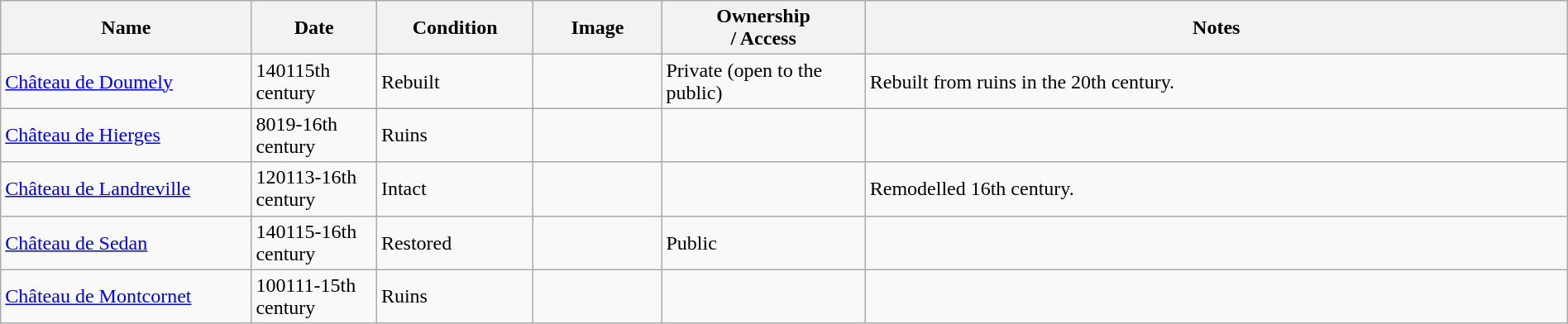<table class="wikitable sortable" width="100%">
<tr>
<th width="16%">Name<br></th>
<th width="8%">Date<br></th>
<th width="10%">Condition<br></th>
<th class="unsortable" width="96px">Image</th>
<th width="13%">Ownership<br>/ Access</th>
<th class="unsortable">Notes</th>
</tr>
<tr>
<td><a href='#'>Château de Doumely</a></td>
<td><span>1401</span>15th century</td>
<td>Rebuilt</td>
<td></td>
<td>Private (open to the public)</td>
<td>Rebuilt from ruins in the 20th century.</td>
</tr>
<tr>
<td><a href='#'>Château de Hierges</a></td>
<td><span>801</span>9-16th century</td>
<td>Ruins</td>
<td></td>
<td></td>
<td></td>
</tr>
<tr>
<td><a href='#'>Château de Landreville</a></td>
<td><span>1201</span>13-16th century</td>
<td>Intact</td>
<td></td>
<td></td>
<td>Remodelled 16th century.</td>
</tr>
<tr>
<td><a href='#'>Château de Sedan</a></td>
<td><span>1401</span>15-16th century</td>
<td>Restored</td>
<td></td>
<td>Public</td>
<td></td>
</tr>
<tr>
<td><a href='#'>Château de Montcornet</a></td>
<td><span>1001</span>11-15th century</td>
<td>Ruins</td>
<td></td>
<td></td>
<td></td>
</tr>
</table>
